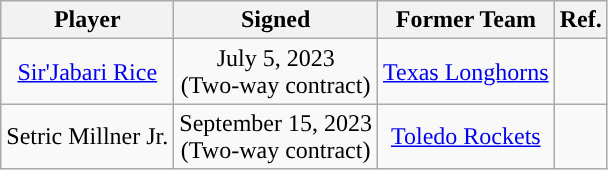<table class="wikitable sortable sortable" style="text-align: center">
<tr>
<th>Player</th>
<th>Signed</th>
<th>Former Team</th>
<th>Ref.</th>
</tr>
<tr>
<td><a href='#'>Sir'Jabari Rice</a></td>
<td>July 5, 2023<br>(Two-way contract)</td>
<td><a href='#'>Texas Longhorns</a></td>
<td></td>
</tr>
<tr>
<td>Setric Millner Jr.</td>
<td>September 15, 2023<br>(Two-way contract)</td>
<td><a href='#'>Toledo Rockets</a></td>
<td></td>
</tr>
</table>
